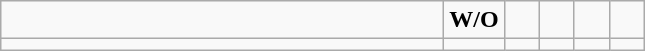<table class="wikitable">
<tr>
<td style="width:18em"><strong> </strong></td>
<td align=center style="width:1em"><strong>W/O</strong></td>
<td align=center style="width:1em"></td>
<td align=center style="width:1em"></td>
<td align=center style="width:1em"></td>
<td align=center style="width:1em"></td>
</tr>
<tr>
<td style="width:18em"></td>
<td align=center style="width:1em"></td>
<td align=center style="width:1em"></td>
<td align=center style="width:1em"></td>
<td align=center style="width:1em"></td>
<td align=center style="width:1em"></td>
</tr>
</table>
